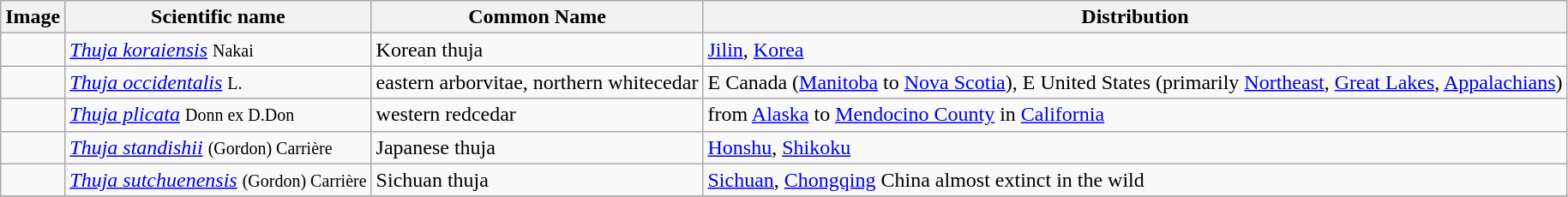<table class="wikitable">
<tr>
<th>Image</th>
<th>Scientific name</th>
<th>Common Name</th>
<th>Distribution</th>
</tr>
<tr>
<td></td>
<td><em><a href='#'>Thuja koraiensis</a></em> <small>Nakai</small></td>
<td>Korean thuja</td>
<td><a href='#'>Jilin</a>, <a href='#'>Korea</a></td>
</tr>
<tr>
<td></td>
<td><em><a href='#'>Thuja occidentalis</a></em> <small>L.</small></td>
<td>eastern arborvitae, northern whitecedar</td>
<td>E Canada (<a href='#'>Manitoba</a> to <a href='#'>Nova Scotia</a>), E United States (primarily <a href='#'>Northeast</a>, <a href='#'>Great Lakes</a>, <a href='#'>Appalachians</a>)</td>
</tr>
<tr>
<td></td>
<td><em><a href='#'>Thuja plicata</a></em> <small>Donn ex D.Don</small></td>
<td>western redcedar</td>
<td>from <a href='#'>Alaska</a> to <a href='#'>Mendocino County</a> in <a href='#'>California</a></td>
</tr>
<tr>
<td></td>
<td><em><a href='#'>Thuja standishii</a></em> <small>(Gordon) Carrière</small></td>
<td>Japanese thuja</td>
<td><a href='#'>Honshu</a>, <a href='#'>Shikoku</a></td>
</tr>
<tr>
<td></td>
<td><em><a href='#'>Thuja sutchuenensis</a></em> <small>(Gordon) Carrière</small></td>
<td>Sichuan thuja</td>
<td><a href='#'>Sichuan</a>, <a href='#'>Chongqing</a> China almost extinct in the wild</td>
</tr>
<tr>
</tr>
</table>
